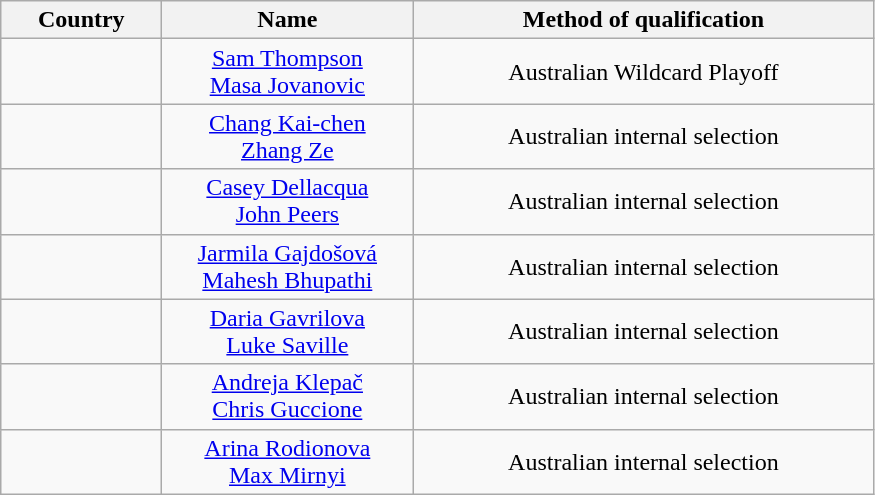<table class="wikitable" style="text-align: center;">
<tr>
<th style="width:100px;">Country</th>
<th width=160>Name</th>
<th width=300>Method of qualification</th>
</tr>
<tr>
<td> <br> </td>
<td><a href='#'>Sam Thompson</a> <br> <a href='#'>Masa Jovanovic</a></td>
<td>Australian Wildcard Playoff</td>
</tr>
<tr>
<td> <br> </td>
<td><a href='#'>Chang Kai-chen</a> <br> <a href='#'>Zhang Ze</a></td>
<td>Australian internal selection</td>
</tr>
<tr>
<td> <br> </td>
<td><a href='#'>Casey Dellacqua</a> <br> <a href='#'>John Peers</a></td>
<td>Australian internal selection</td>
</tr>
<tr>
<td> <br> </td>
<td><a href='#'>Jarmila Gajdošová</a> <br> <a href='#'>Mahesh Bhupathi</a></td>
<td>Australian internal selection</td>
</tr>
<tr>
<td> <br> </td>
<td><a href='#'>Daria Gavrilova</a> <br> <a href='#'>Luke Saville</a></td>
<td>Australian internal selection</td>
</tr>
<tr>
<td> <br> </td>
<td><a href='#'>Andreja Klepač</a> <br> <a href='#'>Chris Guccione</a></td>
<td>Australian internal selection</td>
</tr>
<tr>
<td> <br> </td>
<td><a href='#'>Arina Rodionova</a> <br> <a href='#'>Max Mirnyi</a></td>
<td>Australian internal selection</td>
</tr>
</table>
